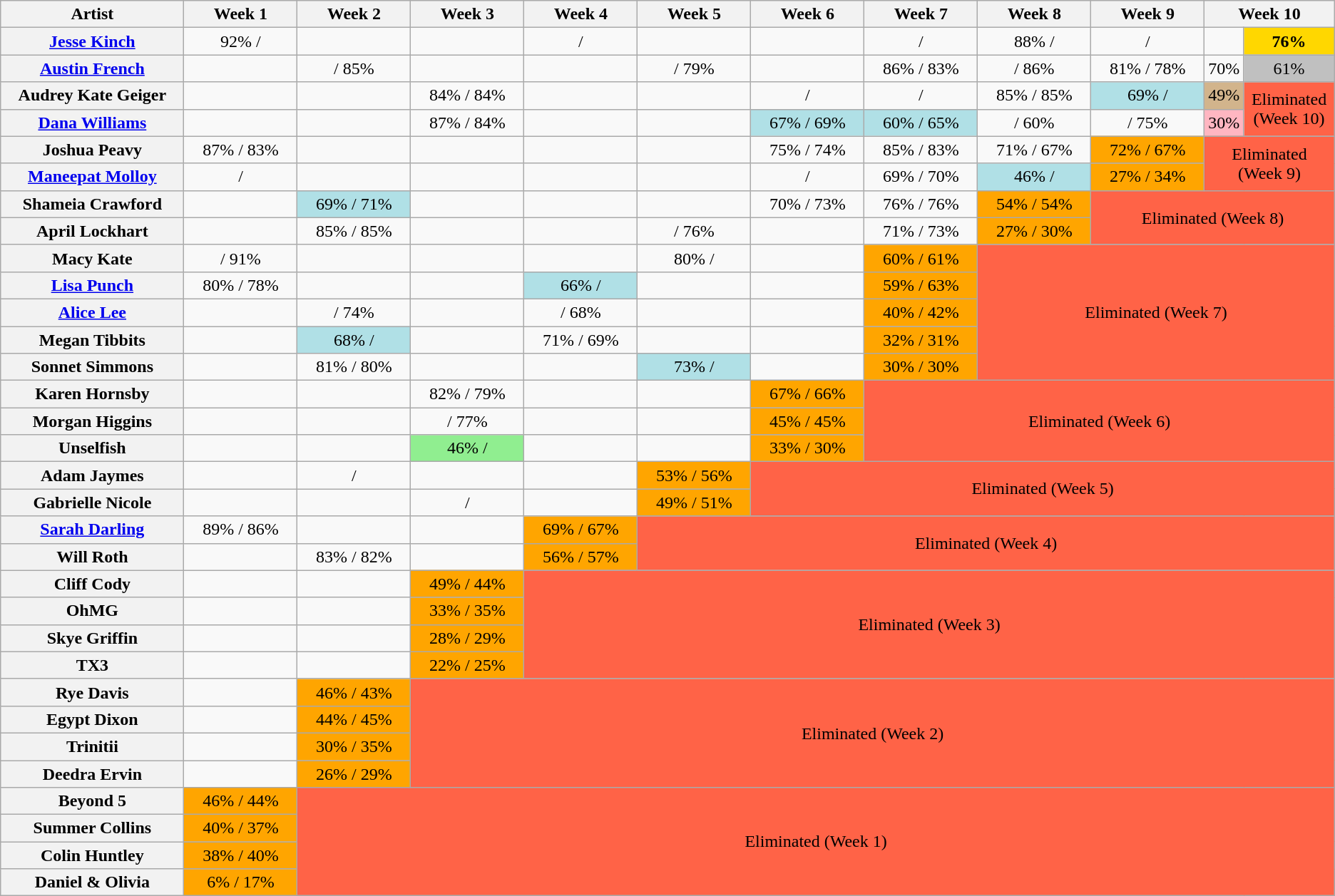<table class="wikitable" style="text-align:center; width:auto;">
<tr>
<th><strong>Artist</strong></th>
<th style="width:8.5%;">Week 1</th>
<th style="width:8.5%;">Week 2</th>
<th style="width:8.5%;">Week 3</th>
<th style="width:8.5%;">Week 4</th>
<th style="width:8.5%;">Week 5</th>
<th style="width:8.5%;">Week 6</th>
<th style="width:8.5%;">Week 7</th>
<th style="width:8.5%;">Week 8</th>
<th style="width:8.5%;">Week 9</th>
<th colspan="2" style="width:8.5%;">Week 10</th>
</tr>
<tr>
<th><a href='#'>Jesse Kinch</a></th>
<td>92% / </td>
<td></td>
<td></td>
<td> / </td>
<td></td>
<td></td>
<td> / </td>
<td>88% / </td>
<td> / </td>
<td></td>
<td style="background:gold;"><strong>76%</strong></td>
</tr>
<tr>
<th><a href='#'>Austin French</a></th>
<td></td>
<td> / 85%</td>
<td></td>
<td></td>
<td> / 79%</td>
<td></td>
<td>86% / 83%</td>
<td> / 86%</td>
<td>81% / 78%</td>
<td>70%</td>
<td style="background:silver;">61%</td>
</tr>
<tr>
<th>Audrey Kate Geiger</th>
<td></td>
<td></td>
<td>84% / 84%</td>
<td></td>
<td></td>
<td> / </td>
<td> / </td>
<td>85% / 85%</td>
<td style="background:#b0e0e6;">69% / </td>
<td style="background:tan;">49%</td>
<td rowspan="2" style="background:tomato;">Eliminated (Week 10)</td>
</tr>
<tr>
<th><a href='#'>Dana Williams</a></th>
<td></td>
<td></td>
<td>87% / 84%</td>
<td></td>
<td></td>
<td style="background:#b0e0e6;">67% / 69%</td>
<td style="background:#b0e0e6;">60% / 65%</td>
<td> / 60%</td>
<td> / 75%</td>
<td style="background:lightpink;">30%</td>
</tr>
<tr>
<th>Joshua Peavy</th>
<td>87% / 83%</td>
<td></td>
<td></td>
<td></td>
<td></td>
<td>75% / 74%</td>
<td>85% / 83%</td>
<td>71% / 67%</td>
<td style="background:orange;">72% / 67%</td>
<td colspan="2" rowspan="2" style="background:tomato;">Eliminated (Week 9)</td>
</tr>
<tr>
<th><a href='#'>Maneepat Molloy</a></th>
<td> / </td>
<td></td>
<td></td>
<td></td>
<td></td>
<td> / </td>
<td>69% / 70%</td>
<td style="background:#b0e0e6;">46% / </td>
<td style="background:orange;">27% / 34%</td>
</tr>
<tr>
<th>Shameia Crawford</th>
<td></td>
<td style="background:#b0e0e6;">69% / 71%</td>
<td></td>
<td></td>
<td></td>
<td>70% / 73%</td>
<td>76% / 76%</td>
<td style="background:orange;">54% / 54%</td>
<td colspan="3" rowspan="2" style="background:tomato;">Eliminated (Week 8)</td>
</tr>
<tr>
<th>April Lockhart</th>
<td></td>
<td>85% / 85%</td>
<td></td>
<td></td>
<td> / 76%</td>
<td></td>
<td>71% / 73%</td>
<td style="background:orange;">27% / 30%</td>
</tr>
<tr>
<th>Macy Kate</th>
<td> / 91%</td>
<td></td>
<td></td>
<td></td>
<td>80% / </td>
<td></td>
<td style="background:orange;">60% / 61%</td>
<td colspan="4" rowspan="5" style="background:tomato;">Eliminated (Week 7)</td>
</tr>
<tr>
<th><a href='#'>Lisa Punch</a></th>
<td>80% / 78%</td>
<td></td>
<td></td>
<td style="background:#b0e0e6;">66% / </td>
<td></td>
<td></td>
<td style="background:orange;">59% / 63%</td>
</tr>
<tr>
<th><a href='#'>Alice Lee</a></th>
<td></td>
<td> / 74%</td>
<td></td>
<td> / 68%</td>
<td></td>
<td></td>
<td style="background:orange;">40% / 42%</td>
</tr>
<tr>
<th>Megan Tibbits</th>
<td></td>
<td style="background:#b0e0e6;">68% / </td>
<td></td>
<td>71% / 69%</td>
<td></td>
<td></td>
<td style="background:orange;">32% / 31%</td>
</tr>
<tr>
<th>Sonnet Simmons</th>
<td></td>
<td>81% / 80%</td>
<td></td>
<td></td>
<td style="background:#b0e0e6;">73% / </td>
<td></td>
<td style="background:orange;">30% / 30%</td>
</tr>
<tr>
<th>Karen Hornsby</th>
<td></td>
<td></td>
<td>82% / 79%</td>
<td></td>
<td></td>
<td style="background:orange;">67% / 66%</td>
<td colspan="6" rowspan="3" style="background:tomato;">Eliminated (Week 6)</td>
</tr>
<tr>
<th>Morgan Higgins</th>
<td></td>
<td></td>
<td> / 77%</td>
<td></td>
<td></td>
<td style="background:orange;">45% / 45%</td>
</tr>
<tr>
<th>Unselfish</th>
<td></td>
<td></td>
<td style="background:lightgreen;">46% / </td>
<td></td>
<td></td>
<td style="background:orange;">33% / 30%</td>
</tr>
<tr>
<th>Adam Jaymes</th>
<td></td>
<td> / </td>
<td></td>
<td></td>
<td style="background:orange;">53% / 56%</td>
<td colspan="7" rowspan="2" style="background:tomato;">Eliminated (Week 5)</td>
</tr>
<tr>
<th>Gabrielle Nicole</th>
<td></td>
<td></td>
<td> / </td>
<td></td>
<td style="background:orange;">49% / 51%</td>
</tr>
<tr>
<th><a href='#'>Sarah Darling</a></th>
<td>89% / 86%</td>
<td></td>
<td></td>
<td style="background:orange;">69% / 67%</td>
<td colspan="8" rowspan="2" style="background:tomato;">Eliminated (Week 4)</td>
</tr>
<tr>
<th>Will Roth</th>
<td></td>
<td>83% / 82%</td>
<td></td>
<td style="background:orange;">56% / 57%</td>
</tr>
<tr>
<th>Cliff Cody</th>
<td></td>
<td></td>
<td style="background:orange;">49% / 44%</td>
<td colspan="8" rowspan="4" style="background:tomato;">Eliminated (Week 3)</td>
</tr>
<tr>
<th>OhMG</th>
<td></td>
<td></td>
<td style="background:orange;">33% / 35%</td>
</tr>
<tr>
<th>Skye Griffin</th>
<td></td>
<td></td>
<td style="background:orange;">28% / 29%</td>
</tr>
<tr>
<th>TX3</th>
<td></td>
<td></td>
<td style="background:orange;">22% / 25%</td>
</tr>
<tr>
<th>Rye Davis</th>
<td></td>
<td style="background:orange;">46% / 43%</td>
<td colspan="9" rowspan="4" style="background:tomato;">Eliminated (Week 2)</td>
</tr>
<tr>
<th>Egypt Dixon</th>
<td></td>
<td style="background:orange;">44% / 45%</td>
</tr>
<tr>
<th>Trinitii</th>
<td></td>
<td style="background:orange;">30% / 35%</td>
</tr>
<tr>
<th>Deedra Ervin</th>
<td></td>
<td style="background:orange;">26% / 29%</td>
</tr>
<tr>
<th>Beyond 5</th>
<td style="background:orange;">46% / 44%</td>
<td colspan="10" rowspan="4" style="background:tomato;">Eliminated (Week 1)</td>
</tr>
<tr>
<th>Summer Collins</th>
<td style="background:orange;">40% / 37%</td>
</tr>
<tr>
<th>Colin Huntley</th>
<td style="background:orange;">38% / 40%</td>
</tr>
<tr>
<th>Daniel & Olivia</th>
<td style="background:orange;">6% / 17%</td>
</tr>
</table>
